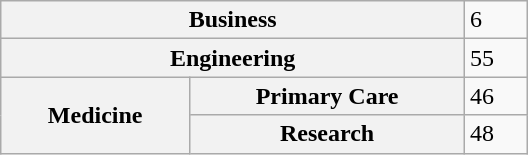<table class="wikitable floatright" style="width: 22em;">
<tr>
<th scope="row" colspan="2">Business</th>
<td>6</td>
</tr>
<tr>
<th scope="row" colspan="2">Engineering</th>
<td>55</td>
</tr>
<tr>
<th scope="row" rowspan="2">Medicine</th>
<th scope="row">Primary Care</th>
<td>46</td>
</tr>
<tr>
<th scope="row">Research</th>
<td>48</td>
</tr>
</table>
